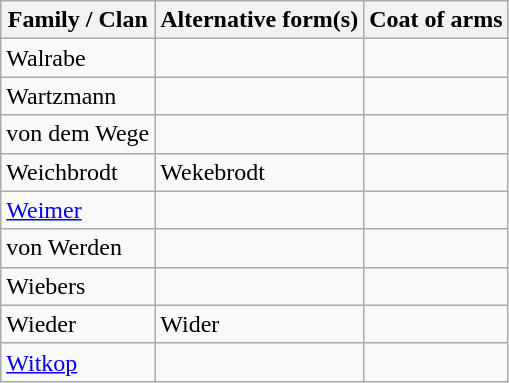<table class="wikitable">
<tr>
<th>Family / Clan</th>
<th>Alternative form(s)</th>
<th>Coat of arms</th>
</tr>
<tr>
<td>Walrabe</td>
<td></td>
<td></td>
</tr>
<tr>
<td>Wartzmann</td>
<td></td>
<td></td>
</tr>
<tr>
<td>von dem Wege</td>
<td></td>
<td></td>
</tr>
<tr>
<td>Weichbrodt</td>
<td>Wekebrodt</td>
<td></td>
</tr>
<tr>
<td><a href='#'>Weimer</a></td>
<td></td>
<td></td>
</tr>
<tr>
<td>von Werden</td>
<td></td>
<td></td>
</tr>
<tr>
<td>Wiebers</td>
<td></td>
<td></td>
</tr>
<tr>
<td>Wieder</td>
<td>Wider</td>
<td></td>
</tr>
<tr>
<td><a href='#'>Witkop</a></td>
<td></td>
<td></td>
</tr>
</table>
